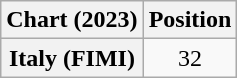<table class="wikitable plainrowheaders" style="text-align:center">
<tr>
<th scope="col">Chart (2023)</th>
<th scope="col">Position</th>
</tr>
<tr>
<th scope="row">Italy (FIMI)</th>
<td>32</td>
</tr>
</table>
